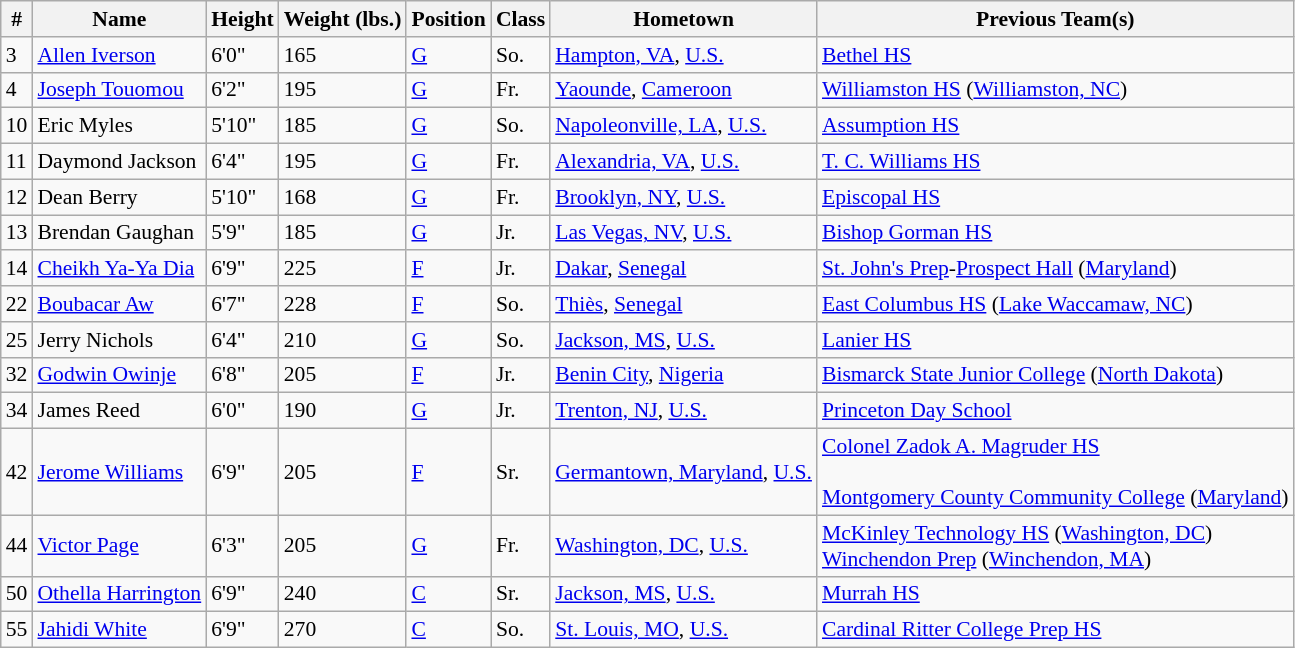<table class="wikitable" style="font-size: 90%">
<tr>
<th>#</th>
<th>Name</th>
<th>Height</th>
<th>Weight (lbs.)</th>
<th>Position</th>
<th>Class</th>
<th>Hometown</th>
<th>Previous Team(s)</th>
</tr>
<tr>
<td>3</td>
<td><a href='#'>Allen Iverson</a></td>
<td>6'0"</td>
<td>165</td>
<td><a href='#'>G</a></td>
<td>So.</td>
<td><a href='#'>Hampton, VA</a>, <a href='#'>U.S.</a></td>
<td><a href='#'>Bethel HS</a></td>
</tr>
<tr>
<td>4</td>
<td><a href='#'>Joseph Touomou</a></td>
<td>6'2"</td>
<td>195</td>
<td><a href='#'>G</a></td>
<td>Fr.</td>
<td><a href='#'>Yaounde</a>, <a href='#'>Cameroon</a></td>
<td><a href='#'>Williamston HS</a> (<a href='#'>Williamston, NC</a>)</td>
</tr>
<tr>
<td>10</td>
<td>Eric Myles</td>
<td>5'10"</td>
<td>185</td>
<td><a href='#'>G</a></td>
<td>So.</td>
<td><a href='#'>Napoleonville, LA</a>, <a href='#'>U.S.</a></td>
<td><a href='#'>Assumption HS</a></td>
</tr>
<tr>
<td>11</td>
<td>Daymond Jackson</td>
<td>6'4"</td>
<td>195</td>
<td><a href='#'>G</a></td>
<td>Fr.</td>
<td><a href='#'>Alexandria, VA</a>, <a href='#'>U.S.</a></td>
<td><a href='#'>T. C. Williams HS</a></td>
</tr>
<tr>
<td>12</td>
<td>Dean Berry</td>
<td>5'10"</td>
<td>168</td>
<td><a href='#'>G</a></td>
<td>Fr.</td>
<td><a href='#'>Brooklyn, NY</a>, <a href='#'>U.S.</a></td>
<td><a href='#'>Episcopal HS</a></td>
</tr>
<tr>
<td>13</td>
<td>Brendan Gaughan</td>
<td>5'9"</td>
<td>185</td>
<td><a href='#'>G</a></td>
<td>Jr.</td>
<td><a href='#'>Las Vegas, NV</a>, <a href='#'>U.S.</a></td>
<td><a href='#'>Bishop Gorman HS</a></td>
</tr>
<tr>
<td>14</td>
<td><a href='#'>Cheikh Ya-Ya Dia</a></td>
<td>6'9"</td>
<td>225</td>
<td><a href='#'>F</a></td>
<td>Jr.</td>
<td><a href='#'>Dakar</a>, <a href='#'>Senegal</a></td>
<td><a href='#'>St. John's Prep</a>-<a href='#'>Prospect Hall</a> (<a href='#'>Maryland</a>)</td>
</tr>
<tr>
<td>22</td>
<td><a href='#'>Boubacar Aw</a></td>
<td>6'7"</td>
<td>228</td>
<td><a href='#'>F</a></td>
<td>So.</td>
<td><a href='#'>Thiès</a>, <a href='#'>Senegal</a></td>
<td><a href='#'>East Columbus HS</a> (<a href='#'>Lake Waccamaw, NC</a>)</td>
</tr>
<tr>
<td>25</td>
<td>Jerry Nichols</td>
<td>6'4"</td>
<td>210</td>
<td><a href='#'>G</a></td>
<td>So.</td>
<td><a href='#'>Jackson, MS</a>, <a href='#'>U.S.</a></td>
<td><a href='#'>Lanier HS</a></td>
</tr>
<tr>
<td>32</td>
<td><a href='#'>Godwin Owinje</a></td>
<td>6'8"</td>
<td>205</td>
<td><a href='#'>F</a></td>
<td>Jr.</td>
<td><a href='#'>Benin City</a>, <a href='#'>Nigeria</a></td>
<td><a href='#'>Bismarck State Junior College</a> (<a href='#'>North Dakota</a>)</td>
</tr>
<tr>
<td>34</td>
<td>James Reed</td>
<td>6'0"</td>
<td>190</td>
<td><a href='#'>G</a></td>
<td>Jr.</td>
<td><a href='#'>Trenton, NJ</a>, <a href='#'>U.S.</a></td>
<td><a href='#'>Princeton Day School</a></td>
</tr>
<tr>
<td>42</td>
<td><a href='#'>Jerome Williams</a></td>
<td>6'9"</td>
<td>205</td>
<td><a href='#'>F</a></td>
<td>Sr.</td>
<td><a href='#'>Germantown, Maryland</a>, <a href='#'>U.S.</a></td>
<td><a href='#'>Colonel Zadok A. Magruder HS</a><br><br><a href='#'>Montgomery County Community College</a> (<a href='#'>Maryland</a>)</td>
</tr>
<tr>
<td>44</td>
<td><a href='#'>Victor Page</a></td>
<td>6'3"</td>
<td>205</td>
<td><a href='#'>G</a></td>
<td>Fr.</td>
<td><a href='#'>Washington, DC</a>, <a href='#'>U.S.</a></td>
<td><a href='#'>McKinley Technology HS</a> (<a href='#'>Washington, DC</a>)<br><a href='#'>Winchendon Prep</a> (<a href='#'>Winchendon, MA</a>)</td>
</tr>
<tr>
<td>50</td>
<td><a href='#'>Othella Harrington</a></td>
<td>6'9"</td>
<td>240</td>
<td><a href='#'>C</a></td>
<td>Sr.</td>
<td><a href='#'>Jackson, MS</a>, <a href='#'>U.S.</a></td>
<td><a href='#'>Murrah HS</a></td>
</tr>
<tr>
<td>55</td>
<td><a href='#'>Jahidi White</a></td>
<td>6'9"</td>
<td>270</td>
<td><a href='#'>C</a></td>
<td>So.</td>
<td><a href='#'>St. Louis, MO</a>, <a href='#'>U.S.</a></td>
<td><a href='#'>Cardinal Ritter College Prep HS</a></td>
</tr>
</table>
